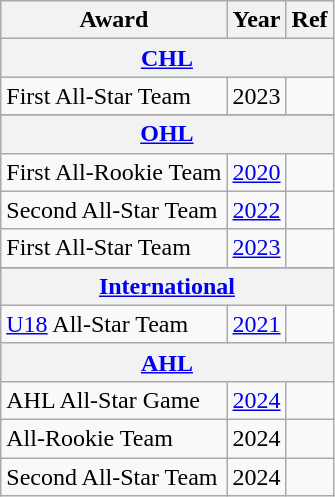<table class="wikitable">
<tr>
<th>Award</th>
<th>Year</th>
<th>Ref</th>
</tr>
<tr ALIGN="center" bgcolor="#e0e0e0">
<th colspan="3"><a href='#'>CHL</a></th>
</tr>
<tr>
<td>First All-Star Team</td>
<td>2023</td>
<td></td>
</tr>
<tr>
</tr>
<tr ALIGN="center" bgcolor="#e0e0e0">
<th colspan="3"><a href='#'>OHL</a></th>
</tr>
<tr>
<td>First All-Rookie Team</td>
<td><a href='#'>2020</a></td>
<td></td>
</tr>
<tr>
<td>Second All-Star Team</td>
<td><a href='#'>2022</a></td>
<td></td>
</tr>
<tr>
<td>First All-Star Team</td>
<td><a href='#'>2023</a></td>
<td></td>
</tr>
<tr>
</tr>
<tr ALIGN="center" bgcolor="#e0e0e0">
<th colspan="3"><a href='#'>International</a></th>
</tr>
<tr>
<td><a href='#'>U18</a> All-Star Team</td>
<td><a href='#'>2021</a></td>
<td></td>
</tr>
<tr>
<th colspan="3"><a href='#'>AHL</a></th>
</tr>
<tr>
<td>AHL All-Star Game</td>
<td><a href='#'>2024</a></td>
<td></td>
</tr>
<tr>
<td>All-Rookie Team</td>
<td>2024</td>
<td></td>
</tr>
<tr>
<td>Second All-Star Team</td>
<td>2024</td>
<td></td>
</tr>
</table>
